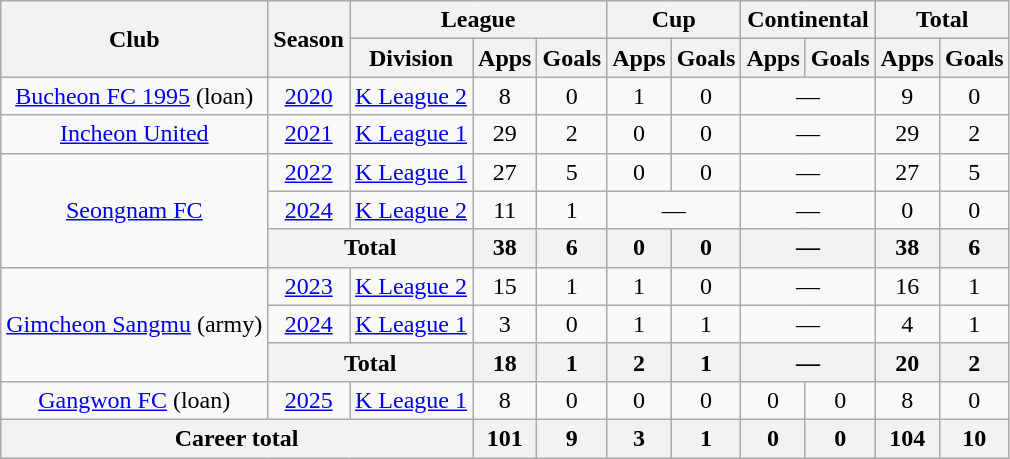<table class="wikitable" style="text-align: center">
<tr>
<th rowspan="2">Club</th>
<th rowspan="2">Season</th>
<th colspan="3">League</th>
<th colspan="2">Cup</th>
<th colspan="2">Continental</th>
<th colspan="2">Total</th>
</tr>
<tr>
<th>Division</th>
<th>Apps</th>
<th>Goals</th>
<th>Apps</th>
<th>Goals</th>
<th>Apps</th>
<th>Goals</th>
<th>Apps</th>
<th>Goals</th>
</tr>
<tr>
<td><a href='#'>Bucheon FC 1995</a> (loan)</td>
<td><a href='#'>2020</a></td>
<td><a href='#'>K League 2</a></td>
<td>8</td>
<td>0</td>
<td>1</td>
<td>0</td>
<td colspan="2">—</td>
<td>9</td>
<td>0</td>
</tr>
<tr>
<td><a href='#'>Incheon United</a></td>
<td><a href='#'>2021</a></td>
<td><a href='#'>K League 1</a></td>
<td>29</td>
<td>2</td>
<td>0</td>
<td>0</td>
<td colspan="2">—</td>
<td>29</td>
<td>2</td>
</tr>
<tr>
<td rowspan="3"><a href='#'>Seongnam FC</a></td>
<td><a href='#'>2022</a></td>
<td><a href='#'>K League 1</a></td>
<td>27</td>
<td>5</td>
<td>0</td>
<td>0</td>
<td colspan="2">—</td>
<td>27</td>
<td>5</td>
</tr>
<tr>
<td><a href='#'>2024</a></td>
<td><a href='#'>K League 2</a></td>
<td>11</td>
<td>1</td>
<td colspan="2">—</td>
<td colspan="2">—</td>
<td>0</td>
<td>0</td>
</tr>
<tr>
<th colspan="2">Total</th>
<th>38</th>
<th>6</th>
<th>0</th>
<th>0</th>
<th colspan="2">—</th>
<th>38</th>
<th>6</th>
</tr>
<tr>
<td rowspan="3"><a href='#'>Gimcheon Sangmu</a> (army)</td>
<td><a href='#'>2023</a></td>
<td><a href='#'>K League 2</a></td>
<td>15</td>
<td>1</td>
<td>1</td>
<td>0</td>
<td colspan="2">—</td>
<td>16</td>
<td>1</td>
</tr>
<tr>
<td><a href='#'>2024</a></td>
<td><a href='#'>K League 1</a></td>
<td>3</td>
<td>0</td>
<td>1</td>
<td>1</td>
<td colspan="2">—</td>
<td>4</td>
<td>1</td>
</tr>
<tr>
<th colspan="2">Total</th>
<th>18</th>
<th>1</th>
<th>2</th>
<th>1</th>
<th colspan="2">—</th>
<th>20</th>
<th>2</th>
</tr>
<tr>
<td><a href='#'>Gangwon FC</a> (loan)</td>
<td><a href='#'>2025</a></td>
<td><a href='#'>K League 1</a></td>
<td>8</td>
<td>0</td>
<td>0</td>
<td>0</td>
<td>0</td>
<td>0</td>
<td>8</td>
<td>0</td>
</tr>
<tr>
<th colspan=3>Career total</th>
<th>101</th>
<th>9</th>
<th>3</th>
<th>1</th>
<th>0</th>
<th>0</th>
<th>104</th>
<th>10</th>
</tr>
</table>
